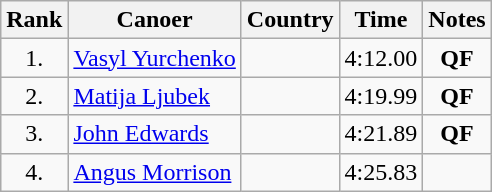<table class="wikitable sortable" style="text-align:center">
<tr>
<th>Rank</th>
<th>Canoer</th>
<th>Country</th>
<th>Time</th>
<th>Notes</th>
</tr>
<tr>
<td>1.</td>
<td align=left athlete><a href='#'>Vasyl Yurchenko</a></td>
<td align=left athlete></td>
<td>4:12.00</td>
<td><strong>QF</strong></td>
</tr>
<tr>
<td>2.</td>
<td align=left athlete><a href='#'>Matija Ljubek</a></td>
<td align=left athlete></td>
<td>4:19.99</td>
<td><strong>QF</strong></td>
</tr>
<tr>
<td>3.</td>
<td align=left athlete><a href='#'>John Edwards</a></td>
<td align=left athlete></td>
<td>4:21.89</td>
<td><strong>QF</strong></td>
</tr>
<tr>
<td>4.</td>
<td align=left athlete><a href='#'>Angus Morrison</a></td>
<td align=left athlete></td>
<td>4:25.83</td>
<td></td>
</tr>
</table>
